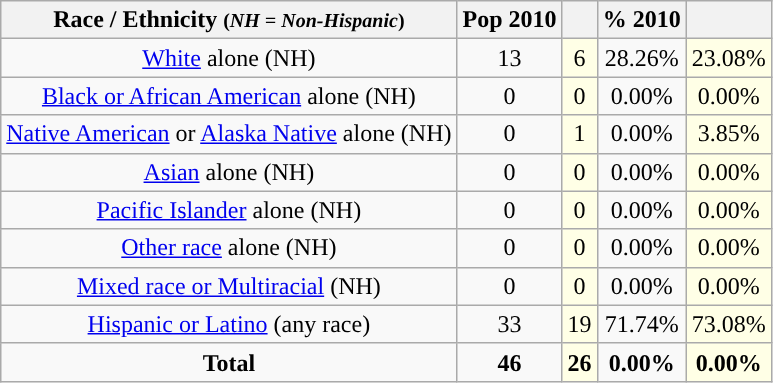<table class="wikitable" style="text-align:center;">
<tr>
<th>Race / Ethnicity <small>(<em>NH = Non-Hispanic</em>)</small></th>
<th>Pop 2010</th>
<th></th>
<th>% 2010</th>
<th></th>
</tr>
<tr>
<td><a href='#'>White</a> alone (NH)</td>
<td>13</td>
<td style='background: #ffffe6;'>6</td>
<td>28.26%</td>
<td style='background: #ffffe6;'>23.08%</td>
</tr>
<tr>
<td><a href='#'>Black or African American</a> alone (NH)</td>
<td>0</td>
<td style='background: #ffffe6;'>0</td>
<td>0.00%</td>
<td style='background: #ffffe6;'>0.00%</td>
</tr>
<tr>
<td><a href='#'>Native American</a> or <a href='#'>Alaska Native</a> alone (NH)</td>
<td>0</td>
<td style='background: #ffffe6;'>1</td>
<td>0.00%</td>
<td style='background: #ffffe6;'>3.85%</td>
</tr>
<tr>
<td><a href='#'>Asian</a> alone (NH)</td>
<td>0</td>
<td style='background: #ffffe6;'>0</td>
<td>0.00%</td>
<td style='background: #ffffe6;'>0.00%</td>
</tr>
<tr>
<td><a href='#'>Pacific Islander</a> alone (NH)</td>
<td>0</td>
<td style='background: #ffffe6;'>0</td>
<td>0.00%</td>
<td style='background: #ffffe6;'>0.00%</td>
</tr>
<tr>
<td><a href='#'>Other race</a> alone (NH)</td>
<td>0</td>
<td style='background: #ffffe6;'>0</td>
<td>0.00%</td>
<td style='background: #ffffe6;'>0.00%</td>
</tr>
<tr>
<td><a href='#'>Mixed race or Multiracial</a> (NH)</td>
<td>0</td>
<td style='background: #ffffe6;'>0</td>
<td>0.00%</td>
<td style='background: #ffffe6;'>0.00%</td>
</tr>
<tr>
<td><a href='#'>Hispanic or Latino</a> (any race)</td>
<td>33</td>
<td style='background: #ffffe6;'>19</td>
<td>71.74%</td>
<td style='background: #ffffe6;'>73.08%</td>
</tr>
<tr>
<td><strong>Total</strong></td>
<td><strong>46</strong></td>
<td style='background: #ffffe6;'><strong>26</strong></td>
<td><strong>0.00%</strong></td>
<td style='background: #ffffe6;'><strong>0.00%</strong></td>
</tr>
</table>
